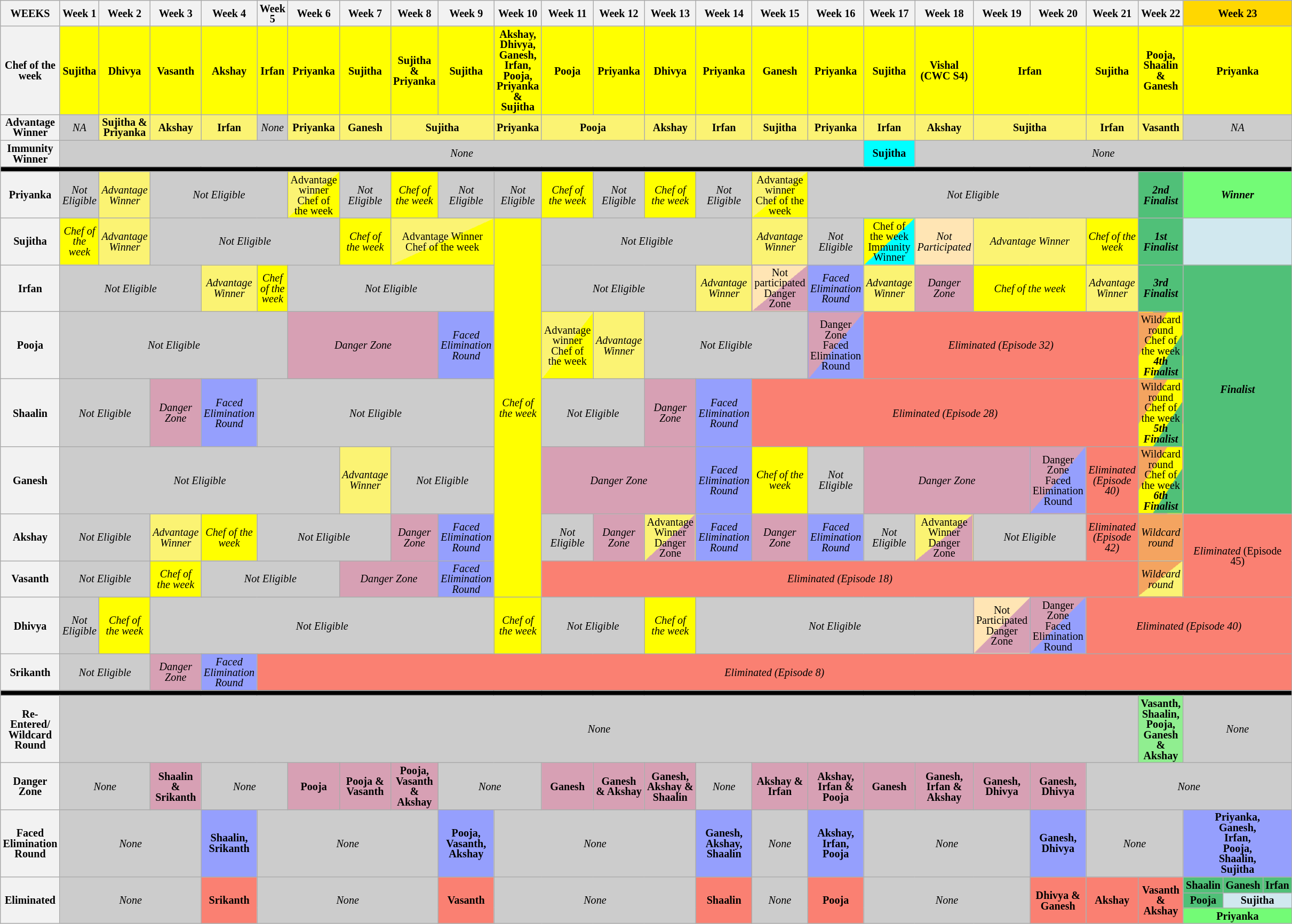<table class="wikitable" style="text-align:center; width:100%; font-size:84%; line-height:13px;">
<tr>
<th style="width:2%">WEEKS</th>
<th style="width:2%">Week 1</th>
<th style="width:2%">Week 2</th>
<th style="width:2%">Week 3</th>
<th style="width:2%">Week 4</th>
<th style="width:2%">Week 5</th>
<th style="width:2%">Week 6</th>
<th style="width:2%">Week 7</th>
<th style="width:2%">Week 8</th>
<th style="width:2%">Week 9</th>
<th style="width:2%">Week 10</th>
<th style="width:2%">Week 11</th>
<th style="width:2%">Week 12</th>
<th style="width:2%">Week 13</th>
<th style="width:2%">Week 14</th>
<th style="width:2%">Week 15</th>
<th style="width:2%">Week 16</th>
<th style="width:2%">Week 17</th>
<th style="width:2%">Week 18</th>
<th style="width:2%">Week 19</th>
<th style="width:2%">Week 20</th>
<th style="width:2%">Week 21</th>
<th style="width:2%">Week 22</th>
<th colspan="3" style="background:gold;">Week 23<br></th>
</tr>
<tr>
<th>Chef of the week</th>
<td style="background: yellow;"><strong>Sujitha</strong></td>
<td style="background: yellow;"><strong>Dhivya</strong></td>
<td style="background: yellow;"><strong>Vasanth</strong></td>
<td style="background: yellow;"><strong>Akshay</strong></td>
<td style="background: yellow;"><strong>Irfan</strong></td>
<td style="background: yellow;"><strong>Priyanka</strong></td>
<td style="background: yellow;"><strong>Sujitha</strong></td>
<td style="background: yellow;"><strong>Sujitha & Priyanka</strong></td>
<td style="background: yellow;"><strong>Sujitha</strong></td>
<td style="background: yellow;"><strong>Akshay, Dhivya, Ganesh, Irfan, Pooja, Priyanka & Sujitha</strong></td>
<td style="background: yellow;"><strong>Pooja</strong></td>
<td style="background: yellow;"><strong>Priyanka</strong></td>
<td style="background: yellow;"><strong>Dhivya</strong></td>
<td style="background: yellow;"><strong>Priyanka</strong></td>
<td style="background: yellow;"><strong>Ganesh</strong></td>
<td style="background: yellow;"><strong>Priyanka</strong></td>
<td style="background: yellow;"><strong>Sujitha</strong></td>
<td style="background: yellow;"><strong>Vishal (CWC S4)</strong></td>
<td colspan="2" style="background: yellow;"><strong>Irfan</strong></td>
<td style="background: yellow;"><strong>Sujitha</strong></td>
<td style="background: yellow;"><strong>Pooja, Shaalin & Ganesh</strong></td>
<td colspan="3" style="background: yellow;"><strong>Priyanka</strong></td>
</tr>
<tr>
<th>Advantage Winner</th>
<td style="background: #CCCCCC;"><em>NA</em></td>
<td style="background: #FBF373;"><strong>Sujitha & Priyanka</strong></td>
<td style="background: #FBF373;"><strong>Akshay</strong></td>
<td style="background: #FBF373;"><strong>Irfan</strong></td>
<td style="background: #CCCCCC;"><em>None</em></td>
<td style="background: #FBF373;"><strong>Priyanka</strong></td>
<td style="background: #FBF373;"><strong>Ganesh</strong></td>
<td colspan="2" style="background: #FBF373;"><strong>Sujitha</strong></td>
<td style="background: #FBF373;"><strong>Priyanka</strong></td>
<td colspan="2" style="background: #FBF373;"><strong>Pooja</strong></td>
<td style="background: #FBF373;"><strong>Akshay</strong></td>
<td style="background: #FBF373;"><strong>Irfan</strong></td>
<td style="background: #FBF373;"><strong>Sujitha</strong></td>
<td style="background: #FBF373;"><strong>Priyanka</strong></td>
<td style="background: #FBF373;"><strong>Irfan</strong></td>
<td style="background: #FBF373;"><strong>Akshay</strong></td>
<td colspan="2" style="background: #FBF373;"><strong>Sujitha</strong></td>
<td style="background: #FBF373;"><strong>Irfan</strong></td>
<td style="background: #FBF373;"><strong>Vasanth</strong></td>
<td colspan="3" style="background: #CCCCCC;"><em>NA</em></td>
</tr>
<tr>
<th>Immunity Winner</th>
<td colspan="16" style="background: #CCCCCC;"><em>None</em></td>
<td style="background: cyan";><strong>Sujitha</strong></td>
<td colspan="8" style="background: #CCCCCC;"><em>None</em></td>
</tr>
<tr>
<td colspan="26" style="background-color: black;"></td>
</tr>
<tr>
<th>Priyanka</th>
<td style="background: #CCCCCC;"><em>Not Eligible</em></td>
<td style="background: #FBF373;"><em>Advantage Winner</em></td>
<td colspan="3" style="background: #CCCCCC;"><em>Not Eligible</em></td>
<td style="background-image: linear-gradient(to right bottom, #FBF373 50%, yellow 50%);">Advantage winner<br>Chef of the week</td>
<td style="background: #CCCCCC;"><em>Not Eligible</em></td>
<td style="background: yellow;"><em>Chef of the week</em></td>
<td style="background: #CCCCCC;"><em>Not Eligible</em></td>
<td style="background: #CCCCCC;"><em>Not Eligible</em></td>
<td style="background: yellow;"><em>Chef of the week</em></td>
<td style="background: #CCCCCC;"><em>Not Eligible</em></td>
<td style="background: yellow;"><em>Chef of the week</em></td>
<td style="background: #CCCCCC;"><em>Not Eligible</em></td>
<td style="background-image: linear-gradient(to right bottom, #FBF373 50%, yellow 50%);">Advantage winner<br>Chef of the week</td>
<td colspan="6" style="background: #CCCCCC;"><em>Not Eligible</em></td>
<td style="background: #50C078;"><strong><em>2nd Finalist</em></strong></td>
<td colspan="3" style="background:#73FB76;"><strong><em>Winner</em></strong></td>
</tr>
<tr>
<th>Sujitha</th>
<td style="background: yellow;"><em>Chef of the week</em></td>
<td style="background: #FBF373;"><em>Advantage Winner</em></td>
<td colspan="4" style="background: #CCCCCC;"><em>Not Eligible</em></td>
<td style="background: yellow;"><em>Chef of the week</em></td>
<td colspan="2" style="background-image: linear-gradient(to right bottom, #FBF373 50%, yellow 50%);">Advantage Winner<br>Chef of the week</td>
<td rowspan="7" style="background: yellow;"><em>Chef of the week</em></td>
<td colspan="4" style="background: #CCCCCC;"><em>Not Eligible</em></td>
<td style="background: #FBF373;"><em>Advantage Winner</em></td>
<td style="background: #CCCCCC;"><em>Not Eligible</em></td>
<td style="background-image: linear-gradient(to right bottom, yellow 50%, cyan 50%);">Chef of the week<br>Immunity Winner</td>
<td style="background: #FFE5B4;"><em>Not Participated</em></td>
<td colspan="2" style="background: #FBF373;"><em>Advantage Winner</em></td>
<td style="background: yellow;"><em>Chef of the week</em></td>
<td style="background: #50C078;"><strong><em>1st Finalist</em></strong></td>
<td colspan="3" style="background:#D1E8EF;"><em></em></td>
</tr>
<tr>
<th>Irfan</th>
<td colspan="3" style="background: #CCCCCC;"><em>Not Eligible</em></td>
<td style="background: #FBF373;"><em>Advantage Winner</em></td>
<td style="background: yellow;"><em>Chef of the week</em></td>
<td colspan="4" style="background: #CCCCCC;"><em>Not Eligible</em></td>
<td colspan="3" style="background: #CCCCCC;"><em>Not Eligible</em></td>
<td style="background: #FBF373;"><em>Advantage Winner</em></td>
<td style="background-image: linear-gradient(to right bottom, #FFE5B4 50%, #D7A0B4 50%);">Not participated<br>Danger Zone</td>
<td style="background: #959FFD;"><em>Faced Elimination Round</em></td>
<td style="background: #FBF373;"><em>Advantage Winner</em></td>
<td style="background: #D7A0B4;"><em>Danger Zone</em></td>
<td colspan="2" style="background: yellow;"><em>Chef of the week</em></td>
<td style="background: #FBF373;"><em>Advantage Winner</em></td>
<td style="background: #50C078;"><strong><em>3rd Finalist</em></strong></td>
<td colspan="3" rowspan="4" style="background: #50C078;"><strong><em>Finalist</em></strong></td>
</tr>
<tr>
<th>Pooja</th>
<td colspan="5" style="background: #CCCCCC;"><em>Not Eligible</em></td>
<td colspan="3" style="background: #D7A0B4;"><em>Danger Zone</em></td>
<td style="background: #959FFD;"><em>Faced Elimination Round</em></td>
<td style="background-image: linear-gradient(to right bottom, #FBF373 50%, yellow 50%);">Advantage winner<br>Chef of the week</td>
<td style="background: #FBF373;"><em>Advantage Winner</em></td>
<td colspan="3" style="background: #CCCCCC;"><em>Not Eligible</em></td>
<td style="background-image: linear-gradient(to right bottom, #D7A0B4 50%, #959FFD 50%);">Danger Zone<br>Faced Elimination Round</td>
<td colspan="5" style="background: #FA8072;"><em>Eliminated (Episode 32)</em></td>
<td style="background-image: linear-gradient(to right bottom, sandybrown 0% 33.3%, yellow 33.3% 66.6%, #50C078 66.6% 100%);">Wildcard round<br>Chef of the week<br><strong><em>4th Finalist</em></strong></td>
</tr>
<tr>
<th>Shaalin</th>
<td colspan="2" style="background: #CCCCCC;"><em>Not Eligible</em></td>
<td style="background: #D7A0B4;"><em>Danger Zone</em></td>
<td style="background: #959FFD;"><em>Faced Elimination Round</em></td>
<td colspan="5" style="background: #CCCCCC;"><em>Not Eligible</em></td>
<td colspan="2" style="background: #CCCCCC;"><em>Not Eligible</em></td>
<td style="background: #D7A0B4;"><em>Danger Zone</em></td>
<td style="background: #959FFD;"><em>Faced Elimination Round</em></td>
<td colspan="7" style="background: #FA8072"><em>Eliminated (Episode 28)</em></td>
<td style="background-image: linear-gradient(to right bottom, sandybrown 0% 33.3%, yellow 33.3% 66.6%, #50C078 66.6% 100%);">Wildcard round<br>Chef of the week<br><strong><em>5th Finalist</em></strong></td>
</tr>
<tr>
<th>Ganesh</th>
<td colspan="6" style="background: #CCCCCC;"><em>Not Eligible</em></td>
<td style="background: #FBF373;"><em>Advantage Winner</em></td>
<td colspan="2" style="background: #CCCCCC;"><em>Not Eligible</em></td>
<td colspan="3" style="background: #D7A0B4;"><em>Danger Zone</em></td>
<td style="background: #959FFD;"><em>Faced Elimination Round</em></td>
<td style="background: yellow;"><em>Chef of the week</em></td>
<td style="background: #CCCCCC;"><em>Not Eligible</em></td>
<td colspan="3" style="background: #D7A0B4;"><em>Danger Zone</em></td>
<td style="background-image: linear-gradient(to right bottom, #D7A0B4 50%, #959FFD 50%);">Danger Zone<br>Faced Elimination Round</td>
<td style="background: #FA8072;"><em>Eliminated (Episode 40)</em></td>
<td style="background-image: linear-gradient(to right bottom, sandybrown 0% 33.3%, yellow 33.3% 66.6%, #50C078 66.6% 100%);">Wildcard round<br>Chef of the week<br><strong><em>6th Finalist</em></strong></td>
</tr>
<tr>
<th>Akshay</th>
<td colspan="2" style="background: #CCCCCC;"><em>Not Eligible</em></td>
<td style="background: #FBF373;"><em>Advantage Winner</em></td>
<td style="background: yellow;"><em>Chef of the week</em></td>
<td colspan="3" style="background: #CCCCCC;"><em>Not Eligible</em></td>
<td style="background: #D7A0B4;"><em>Danger Zone</em></td>
<td style="background: #959FFD;"><em>Faced Elimination Round</em></td>
<td style="background: #CCCCCC;"><em>Not Eligible</em></td>
<td style="background: #D7A0B4;"><em>Danger Zone</em></td>
<td style="background-image: linear-gradient(to right bottom, #FBF373 50%, #D7A0B4 50%);">Advantage Winner<br>Danger Zone</td>
<td style="background: #959FFD;"><em>Faced Elimination Round</em></td>
<td style="background: #D7A0B4;"><em>Danger Zone</em></td>
<td style="background: #959FFD;"><em>Faced Elimination Round</em></td>
<td style="background: #CCCCCC;"><em>Not Eligible</em></td>
<td style="background-image: linear-gradient(to right bottom, #FBF373 50%, #D7A0B4 50%);">Advantage Winner<br>Danger Zone</td>
<td colspan="2" style="background: #CCCCCC;"><em>Not Eligible</em></td>
<td style="background: #FA8072;"><em>Eliminated (Episode 42)</em></td>
<td style="background: sandybrown;"><em>Wildcard round</em></td>
<td colspan="3" rowspan="2" style="background: #FA8072;"><em>Eliminated</em> (Episode 45)</td>
</tr>
<tr>
<th>Vasanth</th>
<td colspan="2" style="background: #CCCCCC;"><em>Not Eligible</em></td>
<td style="background: yellow;"><em>Chef of the week</em></td>
<td colspan="3" style="background: #CCCCCC;"><em>Not Eligible</em></td>
<td colspan="2" style="background: #D7A0B4;"><em>Danger Zone</em></td>
<td style="background: #959FFD;"><em>Faced Elimination Round</em></td>
<td colspan="11" style="background: #FA8072"><em>Eliminated (Episode 18)</em></td>
<td style="background-image: linear-gradient(to right bottom, sandybrown 50%, #FBF373 50%);"><em>Wildcard round</em></td>
</tr>
<tr>
<th>Dhivya</th>
<td style="background: #CCCCCC;"><em>Not Eligible</em></td>
<td style="background: yellow;"><em>Chef of the week</em></td>
<td colspan="7" style="background: #CCCCCC;"><em>Not Eligible</em></td>
<td style="background: yellow;"><em>Chef of the week</em></td>
<td colspan="2" style="background: #CCCCCC;"><em>Not Eligible</em></td>
<td style="background: yellow;"><em>Chef of the week</em></td>
<td colspan="5" style="background: #CCCCCC;"><em>Not Eligible</em></td>
<td style="background-image: linear-gradient(to right bottom, #FFE5B4 50%, #D7A0B4 50%);">Not Participated<br>Danger Zone</td>
<td style="background-image: linear-gradient(to right bottom, #D7A0B4 50%, #959FFD 50%);">Danger Zone<br>Faced Elimination Round</td>
<td colspan="5" style="background: #FA8072;"><em>Eliminated (Episode 40)</em></td>
</tr>
<tr>
<th>Srikanth</th>
<td colspan="2" style="background: #CCCCCC;"><em>Not Eligible</em></td>
<td style="background: #D7A0B4;"><em>Danger Zone</em></td>
<td style="background: #959FFD;"><em>Faced Elimination Round</em></td>
<td colspan="21" style="background: #FA8072"><em>Eliminated (Episode 8)</em></td>
</tr>
<tr>
<td colspan="26" style="background-color: black;"></td>
</tr>
<tr>
<th>Re-Entered/ Wildcard Round</th>
<td colspan="21" style="background: #CCCCCC;"><em>None</em></td>
<td style="background: lightgreen;"><strong>Vasanth, Shaalin, Pooja, Ganesh & Akshay</strong></td>
<td colspan="3" style="background: #CCCCCC;"><em>None</em></td>
</tr>
<tr>
<th>Danger Zone</th>
<td colspan=2 style="background: #CCCCCC;"><em>None</em></td>
<td style="background: #D7A0B4;"><strong>Shaalin & Srikanth</strong></td>
<td colspan=2 style="background: #CCCCCC;"><em>None</em></td>
<td style="background: #D7A0B4;"><strong>Pooja</strong></td>
<td style="background: #D7A0B4;"><strong>Pooja & Vasanth</strong></td>
<td style="background: #D7A0B4;"><strong>Pooja, Vasanth & Akshay</strong></td>
<td colspan=2 style="background: #CCCCCC;"><em>None</em></td>
<td style="background: #D7A0B4;"><strong>Ganesh</strong></td>
<td style="background: #D7A0B4;"><strong>Ganesh & Akshay</strong></td>
<td style="background: #D7A0B4;"><strong>Ganesh, Akshay & Shaalin</strong></td>
<td style="background: #CCCCCC;"><em>None</em></td>
<td style="background: #D7A0B4;"><strong>Akshay & Irfan</strong></td>
<td style="background: #D7A0B4;"><strong>Akshay, Irfan & Pooja</strong></td>
<td style="background: #D7A0B4;"><strong>Ganesh</strong></td>
<td style="background: #D7A0B4;"><strong>Ganesh, Irfan & Akshay</strong></td>
<td style="background: #D7A0B4;"><strong>Ganesh, Dhivya</strong></td>
<td style="background: #D7A0B4;"><strong>Ganesh, Dhivya</strong></td>
<td colspan="5" style="background: #CCCCCC;"><em>None</em></td>
</tr>
<tr>
<th>Faced Elimination Round</th>
<td colspan="3" style="background: #CCCCCC;"><em>None</em></td>
<td style="background: #959FFD;"><strong>Shaalin, Srikanth</strong></td>
<td colspan="4" style="background: #CCCCCC;"><em>None</em></td>
<td style="background: #959FFD;"><strong>Pooja, Vasanth, Akshay</strong></td>
<td colspan="4" style="background: #CCCCCC;"><em>None</em></td>
<td style="background: #959FFD;"><strong>Ganesh, Akshay, Shaalin</strong></td>
<td style="background: #CCCCCC;"><em>None</em></td>
<td style="background: #959FFD;"><strong>Akshay, Irfan, Pooja</strong></td>
<td colspan="3" style="background: #CCCCCC;"><em>None</em></td>
<td style="background: #959FFD;"><strong>Ganesh, Dhivya</strong></td>
<td colspan="2" style="background: #CCCCCC;"><em>None</em></td>
<td colspan="3" style="background: #959FFD;"><strong>Priyanka, <br>Ganesh, <br>Irfan, <br>Pooja, <br>Shaalin, <br>Sujitha</strong></td>
</tr>
<tr>
<th rowspan="3">Eliminated</th>
<td colspan="3" rowspan="3" style="background: #CCCCCC;"><em>None</em></td>
<td rowspan="3" style="background: salmon;"><strong>Srikanth</strong></td>
<td colspan="4" rowspan="3" style="background: #CCCCCC;"><em>None</em></td>
<td rowspan="3" style="background: salmon;"><strong>Vasanth</strong></td>
<td colspan="4" rowspan="3" style="background: #CCCCCC;"><em>None</em></td>
<td rowspan="3" style="background: salmon;"><strong>Shaalin</strong></td>
<td rowspan="3" style="background: #CCCCCC;"><em>None</em></td>
<td rowspan="3" style="background: salmon;"><strong>Pooja</strong></td>
<td colspan="3" rowspan="3" style="background: #CCCCCC;"><em>None</em></td>
<td rowspan="3" style="background: salmon;"><strong>Dhivya & Ganesh</strong></td>
<td rowspan="3" style="background: salmon;"><strong>Akshay</strong></td>
<td rowspan="3" style="background: salmon;"><strong>Vasanth & Akshay</strong></td>
<td style="background:#50C078;"><strong>Shaalin</strong></td>
<td style="background:#50C078;"><strong>Ganesh</strong></td>
<td style="background:#50C078;"><strong>Irfan</strong></td>
</tr>
<tr>
<td style="background:#50C078;"><strong>Pooja</strong></td>
<td colspan="2" style="background:#D1E8EF;"><strong>Sujitha</strong></td>
</tr>
<tr>
<td colspan="3" style="background:#73FB76;"><strong>Priyanka</strong></td>
</tr>
</table>
